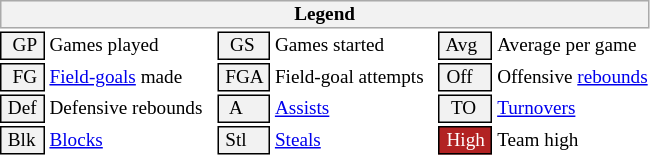<table class="toccolours" style="font-size: 80%; white-space: nowrap;">
<tr>
<th colspan="6" style="background-color: #F2F2F2; border: 1px solid #AAAAAA;">Legend</th>
</tr>
<tr>
<td style="background-color: #F2F2F2; border: 1px solid black;">  GP </td>
<td>Games played</td>
<td style="background-color: #F2F2F2; border: 1px solid black">  GS </td>
<td>Games started</td>
<td style="background-color: #F2F2F2; border: 1px solid black"> Avg </td>
<td>Average per game</td>
</tr>
<tr>
<td style="background-color: #F2F2F2; border: 1px solid black">  FG </td>
<td style="padding-right: 8px"><a href='#'>Field-goals</a> made</td>
<td style="background-color: #F2F2F2; border: 1px solid black"> FGA </td>
<td style="padding-right: 8px">Field-goal attempts</td>
<td style="background-color: #F2F2F2; border: 1px solid black;"> Off </td>
<td>Offensive <a href='#'>rebounds</a></td>
</tr>
<tr>
<td style="background-color: #F2F2F2; border: 1px solid black;"> Def </td>
<td style="padding-right: 8px">Defensive rebounds</td>
<td style="background-color: #F2F2F2; border: 1px solid black">  A </td>
<td style="padding-right: 8px"><a href='#'>Assists</a></td>
<td style="background-color: #F2F2F2; border: 1px solid black">  TO</td>
<td><a href='#'>Turnovers</a></td>
</tr>
<tr>
<td style="background-color: #F2F2F2; border: 1px solid black;"> Blk </td>
<td><a href='#'>Blocks</a></td>
<td style="background-color: #F2F2F2; border: 1px solid black"> Stl </td>
<td><a href='#'>Steals</a></td>
<td style="background:#B22222; color:#ffffff; border: 1px solid black"> High </td>
<td>Team high</td>
</tr>
<tr>
</tr>
</table>
